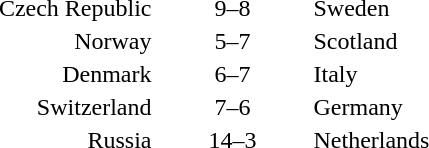<table style="text-align:center">
<tr>
<th width=200></th>
<th width=100></th>
<th width=200></th>
</tr>
<tr>
<td align=right>Czech Republic </td>
<td>9–8</td>
<td align=left> Sweden</td>
</tr>
<tr>
<td align=right>Norway </td>
<td>5–7</td>
<td align=left> Scotland</td>
</tr>
<tr>
<td align=right>Denmark </td>
<td>6–7</td>
<td align=left> Italy</td>
</tr>
<tr>
<td align=right>Switzerland </td>
<td>7–6</td>
<td align=left> Germany</td>
</tr>
<tr>
<td align=right>Russia </td>
<td>14–3</td>
<td align=left> Netherlands</td>
</tr>
</table>
